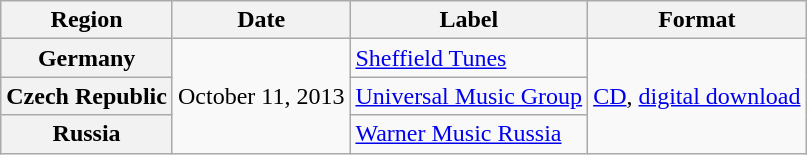<table class="wikitable plainrowheaders">
<tr>
<th scope="col">Region</th>
<th scope="col">Date</th>
<th scope="col">Label</th>
<th scope="col">Format</th>
</tr>
<tr>
<th scope="row">Germany</th>
<td rowspan="3">October 11, 2013</td>
<td><a href='#'>Sheffield Tunes</a></td>
<td rowspan="3"><a href='#'>CD</a>, <a href='#'>digital download</a></td>
</tr>
<tr>
<th scope="row">Czech Republic</th>
<td><a href='#'>Universal Music Group</a></td>
</tr>
<tr>
<th scope="row">Russia</th>
<td><a href='#'>Warner Music Russia</a></td>
</tr>
</table>
